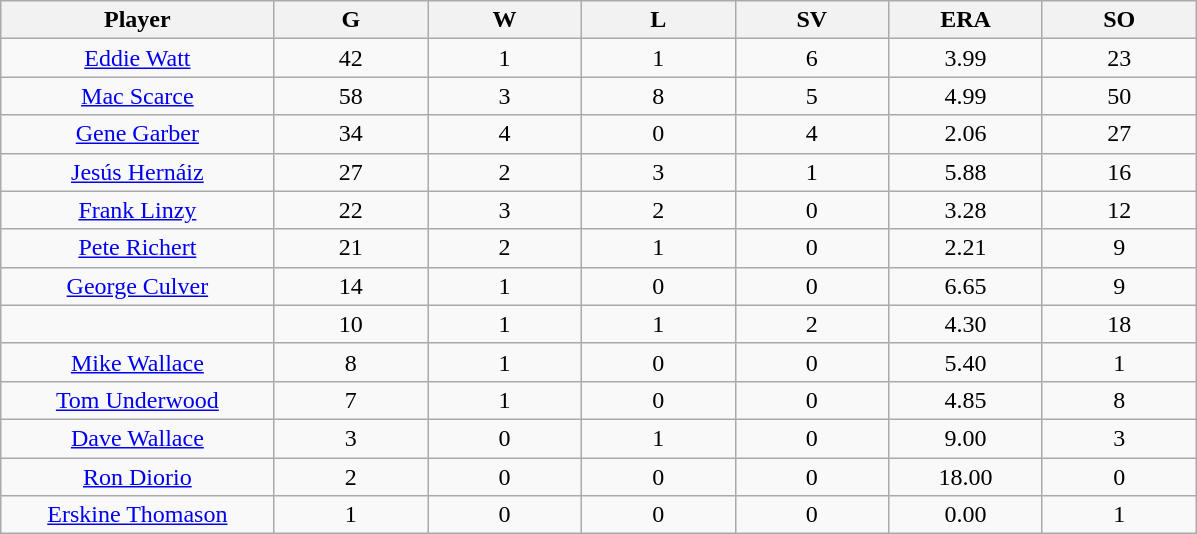<table class="wikitable sortable">
<tr>
<th bgcolor="#DDDDFF" width="16%">Player</th>
<th bgcolor="#DDDDFF" width="9%">G</th>
<th bgcolor="#DDDDFF" width="9%">W</th>
<th bgcolor="#DDDDFF" width="9%">L</th>
<th bgcolor="#DDDDFF" width="9%">SV</th>
<th bgcolor="#DDDDFF" width="9%">ERA</th>
<th bgcolor="#DDDDFF" width="9%">SO</th>
</tr>
<tr align="center">
<td><a href='#'>Eddie Watt</a></td>
<td>42</td>
<td>1</td>
<td>1</td>
<td>6</td>
<td>3.99</td>
<td>23</td>
</tr>
<tr align=center>
<td><a href='#'>Mac Scarce</a></td>
<td>58</td>
<td>3</td>
<td>8</td>
<td>5</td>
<td>4.99</td>
<td>50</td>
</tr>
<tr align=center>
<td><a href='#'>Gene Garber</a></td>
<td>34</td>
<td>4</td>
<td>0</td>
<td>4</td>
<td>2.06</td>
<td>27</td>
</tr>
<tr align=center>
<td><a href='#'>Jesús Hernáiz</a></td>
<td>27</td>
<td>2</td>
<td>3</td>
<td>1</td>
<td>5.88</td>
<td>16</td>
</tr>
<tr align=center>
<td><a href='#'>Frank Linzy</a></td>
<td>22</td>
<td>3</td>
<td>2</td>
<td>0</td>
<td>3.28</td>
<td>12</td>
</tr>
<tr align=center>
<td><a href='#'>Pete Richert</a></td>
<td>21</td>
<td>2</td>
<td>1</td>
<td>0</td>
<td>2.21</td>
<td>9</td>
</tr>
<tr align=center>
<td><a href='#'>George Culver</a></td>
<td>14</td>
<td>1</td>
<td>0</td>
<td>0</td>
<td>6.65</td>
<td>9</td>
</tr>
<tr align=center>
<td></td>
<td>10</td>
<td>1</td>
<td>1</td>
<td>2</td>
<td>4.30</td>
<td>18</td>
</tr>
<tr align="center">
<td><a href='#'>Mike Wallace</a></td>
<td>8</td>
<td>1</td>
<td>0</td>
<td>0</td>
<td>5.40</td>
<td>1</td>
</tr>
<tr align=center>
<td><a href='#'>Tom Underwood</a></td>
<td>7</td>
<td>1</td>
<td>0</td>
<td>0</td>
<td>4.85</td>
<td>8</td>
</tr>
<tr align=center>
<td><a href='#'>Dave Wallace</a></td>
<td>3</td>
<td>0</td>
<td>1</td>
<td>0</td>
<td>9.00</td>
<td>3</td>
</tr>
<tr align=center>
<td><a href='#'>Ron Diorio</a></td>
<td>2</td>
<td>0</td>
<td>0</td>
<td>0</td>
<td>18.00</td>
<td>0</td>
</tr>
<tr align=center>
<td><a href='#'>Erskine Thomason</a></td>
<td>1</td>
<td>0</td>
<td>0</td>
<td>0</td>
<td>0.00</td>
<td>1</td>
</tr>
</table>
